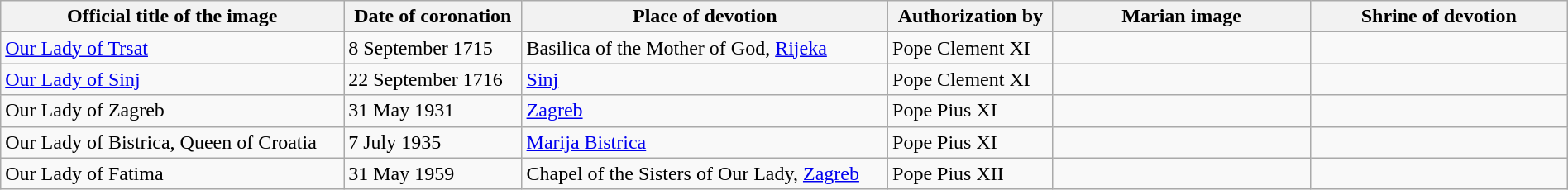<table class="wikitable sortable" width="100%">
<tr>
<th>Official title of the image</th>
<th data-sort-type="date">Date of coronation</th>
<th>Place of devotion</th>
<th>Authorization by</th>
<th width=200px class=unsortable>Marian image</th>
<th width=200px class=unsortable>Shrine of devotion</th>
</tr>
<tr>
<td><a href='#'>Our Lady of Trsat</a></td>
<td>8 September 1715</td>
<td>Basilica of the Mother of God, <a href='#'>Rijeka</a></td>
<td>Pope Clement XI</td>
<td></td>
<td></td>
</tr>
<tr>
<td><a href='#'>Our Lady of Sinj</a></td>
<td>22 September 1716</td>
<td><a href='#'>Sinj</a></td>
<td>Pope Clement XI</td>
<td></td>
<td></td>
</tr>
<tr>
<td>Our Lady of Zagreb</td>
<td>31 May 1931</td>
<td><a href='#'>Zagreb</a></td>
<td>Pope Pius XI</td>
<td></td>
<td></td>
</tr>
<tr>
<td>Our Lady of Bistrica, Queen of Croatia</td>
<td>7 July 1935</td>
<td><a href='#'>Marija Bistrica</a></td>
<td>Pope Pius XI</td>
<td></td>
<td></td>
</tr>
<tr>
<td>Our Lady of Fatima</td>
<td>31 May 1959</td>
<td>Chapel of the Sisters of Our Lady, <a href='#'>Zagreb</a></td>
<td>Pope Pius XII</td>
<td></td>
<td></td>
</tr>
</table>
